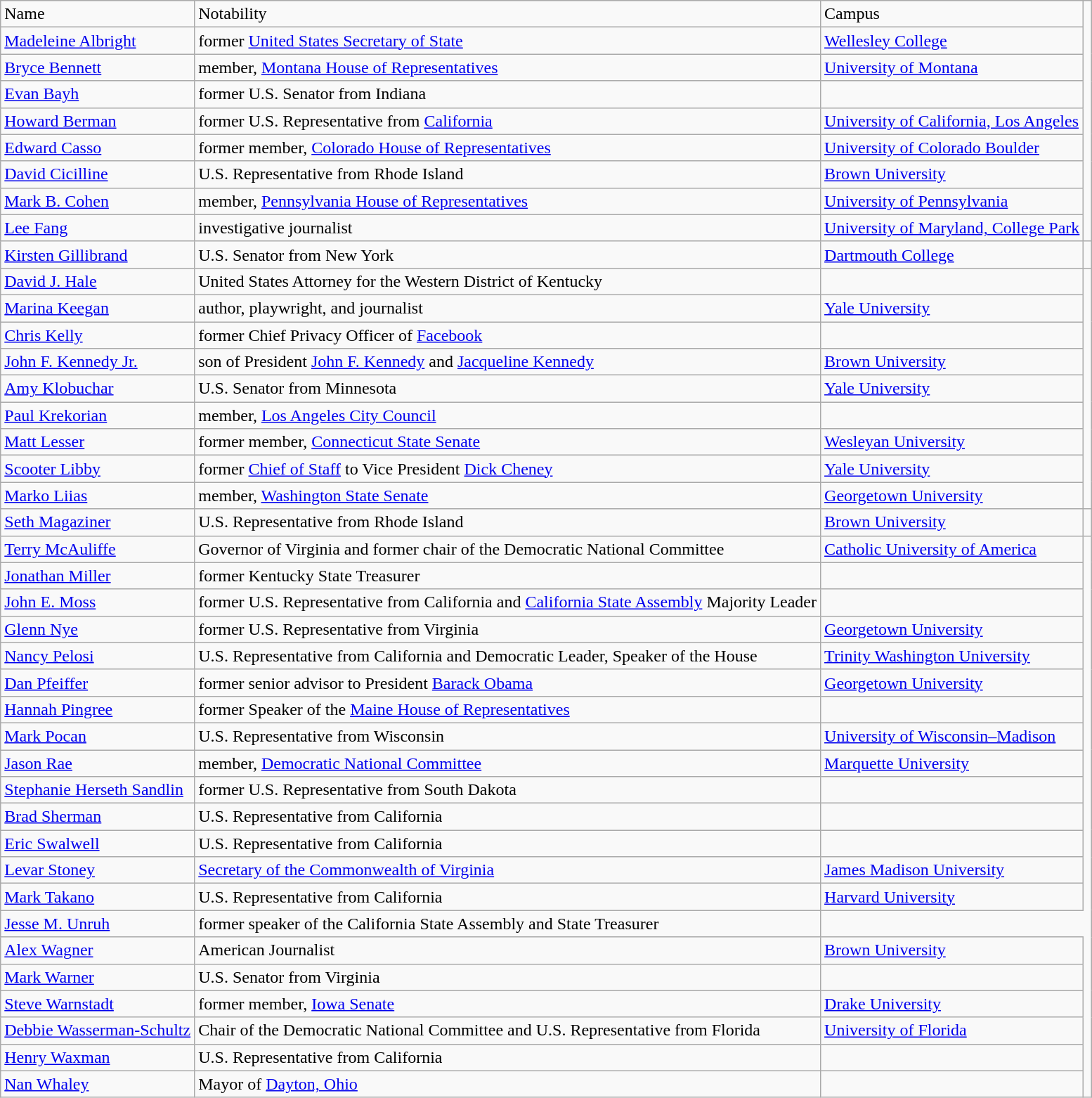<table class="wikitable">
<tr>
<td>Name</td>
<td>Notability</td>
<td>Campus</td>
</tr>
<tr>
<td><a href='#'>Madeleine Albright</a></td>
<td>former <a href='#'>United States Secretary of State</a></td>
<td><a href='#'>Wellesley College</a></td>
</tr>
<tr>
<td><a href='#'>Bryce Bennett</a></td>
<td>member, <a href='#'>Montana House of Representatives</a></td>
<td><a href='#'>University of Montana</a></td>
</tr>
<tr>
<td><a href='#'>Evan Bayh</a></td>
<td>former U.S. Senator from Indiana</td>
<td></td>
</tr>
<tr>
<td><a href='#'>Howard Berman</a></td>
<td>former U.S. Representative from <a href='#'>California</a></td>
<td><a href='#'>University of California, Los Angeles</a></td>
</tr>
<tr>
<td><a href='#'>Edward Casso</a></td>
<td>former member, <a href='#'>Colorado House of Representatives</a></td>
<td><a href='#'>University of Colorado Boulder</a></td>
</tr>
<tr>
<td><a href='#'>David Cicilline</a></td>
<td>U.S. Representative from Rhode Island</td>
<td><a href='#'>Brown University</a></td>
</tr>
<tr>
<td><a href='#'>Mark B. Cohen</a></td>
<td>member, <a href='#'>Pennsylvania House of Representatives</a></td>
<td><a href='#'>University of Pennsylvania</a></td>
</tr>
<tr>
<td><a href='#'>Lee Fang</a></td>
<td>investigative journalist</td>
<td><a href='#'>University of Maryland, College Park</a></td>
</tr>
<tr>
<td><a href='#'>Kirsten Gillibrand</a></td>
<td>U.S. Senator from New York</td>
<td><a href='#'>Dartmouth College</a></td>
<td></td>
</tr>
<tr>
<td><a href='#'>David J. Hale</a></td>
<td>United States Attorney for the Western District of Kentucky</td>
<td></td>
</tr>
<tr>
<td><a href='#'>Marina Keegan</a></td>
<td>author, playwright, and journalist</td>
<td><a href='#'>Yale University</a></td>
</tr>
<tr>
<td><a href='#'>Chris Kelly</a></td>
<td>former Chief Privacy Officer of <a href='#'>Facebook</a></td>
<td></td>
</tr>
<tr>
<td><a href='#'>John F. Kennedy Jr.</a></td>
<td>son of President <a href='#'>John F. Kennedy</a> and <a href='#'>Jacqueline Kennedy</a></td>
<td><a href='#'>Brown University</a></td>
</tr>
<tr>
<td><a href='#'>Amy Klobuchar</a></td>
<td>U.S. Senator from Minnesota</td>
<td><a href='#'>Yale University</a></td>
</tr>
<tr>
<td><a href='#'>Paul Krekorian</a></td>
<td>member, <a href='#'>Los Angeles City Council</a></td>
<td></td>
</tr>
<tr>
<td><a href='#'>Matt Lesser</a></td>
<td>former member, <a href='#'>Connecticut State Senate</a></td>
<td><a href='#'>Wesleyan University</a></td>
</tr>
<tr>
<td><a href='#'>Scooter Libby</a></td>
<td>former <a href='#'>Chief of Staff</a> to Vice President <a href='#'>Dick Cheney</a></td>
<td><a href='#'>Yale University</a></td>
</tr>
<tr>
<td><a href='#'>Marko Liias</a></td>
<td>member, <a href='#'>Washington State Senate</a></td>
<td><a href='#'>Georgetown University</a></td>
</tr>
<tr>
<td><a href='#'>Seth Magaziner</a></td>
<td>U.S. Representative from Rhode Island</td>
<td><a href='#'>Brown University</a></td>
<td></td>
</tr>
<tr>
<td><a href='#'>Terry McAuliffe</a></td>
<td>Governor of Virginia and former chair of the Democratic National Committee</td>
<td><a href='#'>Catholic University of America</a></td>
</tr>
<tr>
<td><a href='#'>Jonathan Miller</a></td>
<td>former Kentucky State Treasurer</td>
<td></td>
</tr>
<tr>
<td><a href='#'>John E. Moss</a></td>
<td>former U.S. Representative from California and <a href='#'>California State Assembly</a> Majority Leader</td>
<td></td>
</tr>
<tr>
<td><a href='#'>Glenn Nye</a></td>
<td>former U.S. Representative from Virginia</td>
<td><a href='#'>Georgetown University</a></td>
</tr>
<tr>
<td><a href='#'>Nancy Pelosi</a></td>
<td>U.S. Representative from California and Democratic Leader, Speaker of the House</td>
<td><a href='#'>Trinity Washington University</a></td>
</tr>
<tr>
<td><a href='#'>Dan Pfeiffer</a></td>
<td>former senior advisor to President <a href='#'>Barack Obama</a></td>
<td><a href='#'>Georgetown University</a></td>
</tr>
<tr>
<td><a href='#'>Hannah Pingree</a></td>
<td>former Speaker of the <a href='#'>Maine House of Representatives</a></td>
<td></td>
</tr>
<tr>
<td><a href='#'>Mark Pocan</a></td>
<td>U.S. Representative from Wisconsin</td>
<td><a href='#'>University of Wisconsin–Madison</a></td>
</tr>
<tr>
<td><a href='#'>Jason Rae</a></td>
<td>member, <a href='#'>Democratic National Committee</a></td>
<td><a href='#'>Marquette University</a></td>
</tr>
<tr>
<td><a href='#'>Stephanie Herseth Sandlin</a></td>
<td>former U.S. Representative from South Dakota</td>
<td></td>
</tr>
<tr>
<td><a href='#'>Brad Sherman</a></td>
<td>U.S. Representative from California</td>
<td></td>
</tr>
<tr>
<td><a href='#'>Eric Swalwell</a></td>
<td>U.S. Representative from California</td>
<td></td>
</tr>
<tr>
<td><a href='#'>Levar Stoney</a></td>
<td><a href='#'>Secretary of the Commonwealth of Virginia</a></td>
<td><a href='#'>James Madison University</a></td>
</tr>
<tr>
<td><a href='#'>Mark Takano</a></td>
<td>U.S. Representative from California</td>
<td><a href='#'>Harvard University</a></td>
</tr>
<tr>
<td><a href='#'>Jesse M. Unruh</a></td>
<td>former speaker of the California State Assembly and State Treasurer</td>
</tr>
<tr>
<td><a href='#'>Alex Wagner</a></td>
<td>American Journalist</td>
<td><a href='#'>Brown University</a></td>
</tr>
<tr>
<td><a href='#'>Mark Warner</a></td>
<td>U.S. Senator from Virginia</td>
<td></td>
</tr>
<tr>
<td><a href='#'>Steve Warnstadt</a></td>
<td>former member, <a href='#'>Iowa Senate</a></td>
<td><a href='#'>Drake University</a></td>
</tr>
<tr>
<td><a href='#'>Debbie Wasserman-Schultz</a></td>
<td>Chair of the Democratic National Committee and U.S. Representative from Florida</td>
<td><a href='#'>University of Florida</a></td>
</tr>
<tr>
<td><a href='#'>Henry Waxman</a></td>
<td>U.S. Representative from California</td>
<td></td>
</tr>
<tr>
<td><a href='#'>Nan Whaley</a></td>
<td>Mayor of <a href='#'>Dayton, Ohio</a></td>
<td></td>
</tr>
</table>
